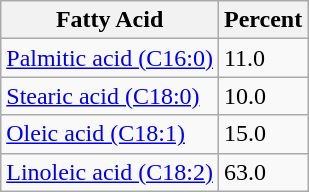<table class="wikitable floatleft">
<tr>
<th>Fatty Acid</th>
<th style="text-align: right;">Percent</th>
</tr>
<tr>
<td><a href='#'>Palmitic acid (C16:0)</a></td>
<td>11.0</td>
</tr>
<tr>
<td><a href='#'>Stearic acid (C18:0)</a></td>
<td>10.0</td>
</tr>
<tr>
<td><a href='#'>Oleic acid (C18:1)</a></td>
<td>15.0</td>
</tr>
<tr>
<td><a href='#'>Linoleic acid (C18:2)</a></td>
<td>63.0</td>
</tr>
</table>
